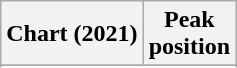<table class="wikitable sortable plainrowheaders" style="text-align:center">
<tr>
<th scope="col">Chart (2021)</th>
<th scope="col">Peak<br>position</th>
</tr>
<tr>
</tr>
<tr>
</tr>
<tr>
</tr>
<tr>
</tr>
<tr>
</tr>
<tr>
</tr>
<tr>
</tr>
<tr>
</tr>
<tr>
</tr>
</table>
